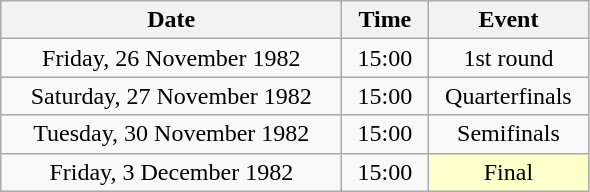<table class = "wikitable" style="text-align:center;">
<tr>
<th width=220>Date</th>
<th width=50>Time</th>
<th width=100>Event</th>
</tr>
<tr>
<td>Friday, 26 November 1982</td>
<td>15:00</td>
<td>1st round</td>
</tr>
<tr>
<td>Saturday, 27 November 1982</td>
<td>15:00</td>
<td>Quarterfinals</td>
</tr>
<tr>
<td>Tuesday, 30 November 1982</td>
<td>15:00</td>
<td>Semifinals</td>
</tr>
<tr>
<td>Friday, 3 December 1982</td>
<td>15:00</td>
<td bgcolor=ffffcc>Final</td>
</tr>
</table>
